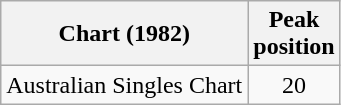<table class="wikitable sortable">
<tr>
<th>Chart (1982)</th>
<th>Peak<br>position</th>
</tr>
<tr>
<td>Australian Singles Chart</td>
<td style="text-align:center;">20</td>
</tr>
</table>
